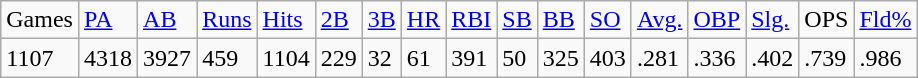<table class="wikitable">
<tr>
<td>Games</td>
<td><a href='#'>PA</a></td>
<td><a href='#'>AB</a></td>
<td><a href='#'>Runs</a></td>
<td><a href='#'>Hits</a></td>
<td><a href='#'>2B</a></td>
<td><a href='#'>3B</a></td>
<td><a href='#'>HR</a></td>
<td><a href='#'>RBI</a></td>
<td><a href='#'>SB</a></td>
<td><a href='#'>BB</a></td>
<td><a href='#'>SO</a></td>
<td><a href='#'>Avg.</a></td>
<td><a href='#'>OBP</a></td>
<td><a href='#'>Slg.</a></td>
<td>OPS</td>
<td><a href='#'>Fld%</a></td>
</tr>
<tr>
<td>1107</td>
<td>4318</td>
<td>3927</td>
<td>459</td>
<td>1104</td>
<td>229</td>
<td>32</td>
<td>61</td>
<td>391</td>
<td>50</td>
<td>325</td>
<td>403</td>
<td>.281</td>
<td>.336</td>
<td>.402</td>
<td>.739</td>
<td>.986</td>
</tr>
</table>
